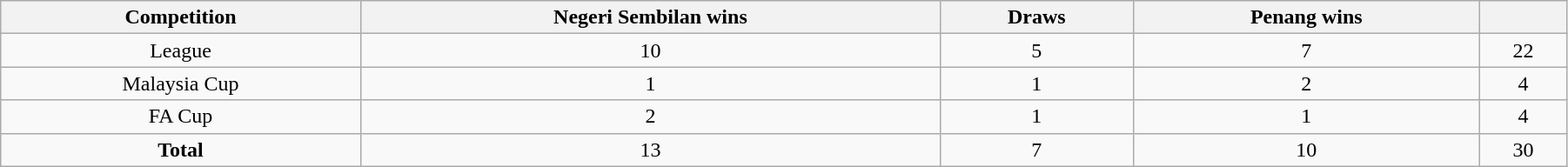<table class="wikitable" style="width:95%;text-align:center">
<tr>
<th>Competition</th>
<th>Negeri Sembilan wins</th>
<th>Draws</th>
<th>Penang wins</th>
<th></th>
</tr>
<tr>
<td>League</td>
<td>10</td>
<td>5</td>
<td>7</td>
<td>22</td>
</tr>
<tr>
<td>Malaysia Cup</td>
<td>1</td>
<td>1</td>
<td>2</td>
<td>4</td>
</tr>
<tr>
<td>FA Cup</td>
<td>2</td>
<td>1</td>
<td>1</td>
<td>4</td>
</tr>
<tr>
<td><strong>Total</strong></td>
<td>13</td>
<td>7</td>
<td>10</td>
<td>30</td>
</tr>
</table>
